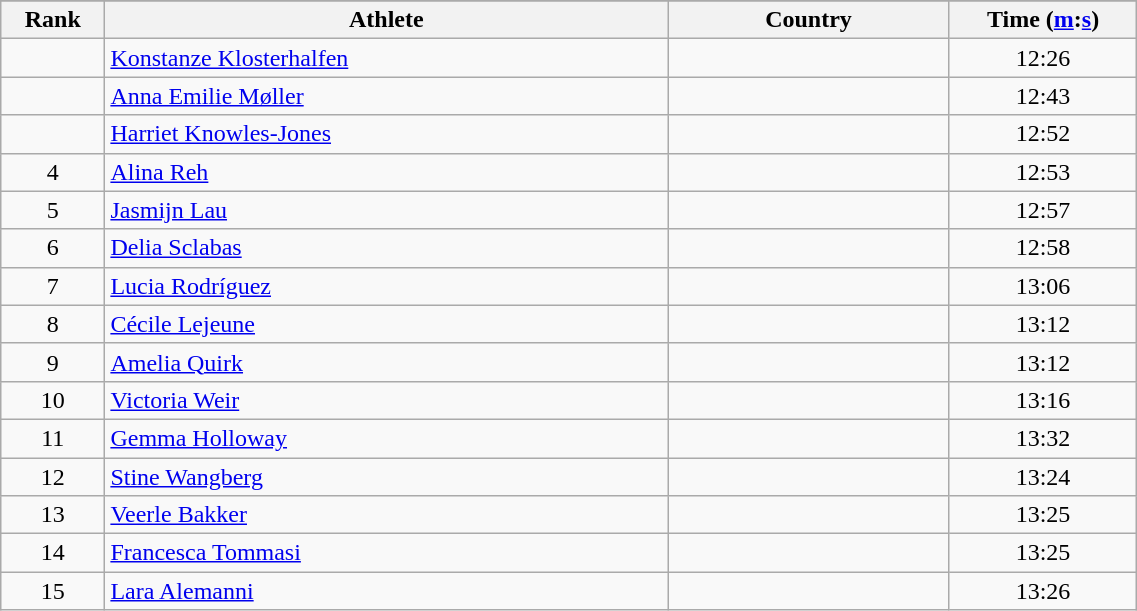<table class="wikitable" style="text-align:center;" width="60%">
<tr>
</tr>
<tr>
<th width=5%>Rank</th>
<th width=30%>Athlete</th>
<th width=15%>Country</th>
<th width=10%>Time (<a href='#'>m</a>:<a href='#'>s</a>)</th>
</tr>
<tr>
<td></td>
<td align=left><a href='#'>Konstanze Klosterhalfen</a></td>
<td align=left></td>
<td>12:26</td>
</tr>
<tr>
<td></td>
<td align=left><a href='#'>Anna Emilie Møller</a></td>
<td align=left></td>
<td>12:43</td>
</tr>
<tr>
<td></td>
<td align=left><a href='#'>Harriet Knowles-Jones</a></td>
<td align=left></td>
<td>12:52</td>
</tr>
<tr>
<td>4</td>
<td align=left><a href='#'>Alina Reh</a></td>
<td align=left></td>
<td>12:53</td>
</tr>
<tr>
<td>5</td>
<td align=left><a href='#'>Jasmijn Lau</a></td>
<td align=left></td>
<td>12:57</td>
</tr>
<tr>
<td>6</td>
<td align=left><a href='#'>Delia Sclabas</a></td>
<td align=left></td>
<td>12:58</td>
</tr>
<tr>
<td>7</td>
<td align=left><a href='#'>Lucia Rodríguez</a></td>
<td align=left></td>
<td>13:06</td>
</tr>
<tr>
<td>8</td>
<td align=left><a href='#'>Cécile Lejeune</a></td>
<td align=left></td>
<td>13:12</td>
</tr>
<tr>
<td>9</td>
<td align=left><a href='#'>Amelia Quirk</a></td>
<td align=left></td>
<td>13:12</td>
</tr>
<tr>
<td>10</td>
<td align=left><a href='#'>Victoria Weir</a></td>
<td align=left></td>
<td>13:16</td>
</tr>
<tr>
<td>11</td>
<td align=left><a href='#'>Gemma Holloway</a></td>
<td align=left></td>
<td>13:32</td>
</tr>
<tr>
<td>12</td>
<td align=left><a href='#'>Stine Wangberg</a></td>
<td align=left></td>
<td>13:24</td>
</tr>
<tr>
<td>13</td>
<td align=left><a href='#'>Veerle Bakker</a></td>
<td align=left></td>
<td>13:25</td>
</tr>
<tr>
<td>14</td>
<td align=left><a href='#'>Francesca Tommasi</a></td>
<td align=left></td>
<td>13:25</td>
</tr>
<tr>
<td>15</td>
<td align=left><a href='#'>Lara Alemanni</a></td>
<td align=left></td>
<td>13:26</td>
</tr>
</table>
